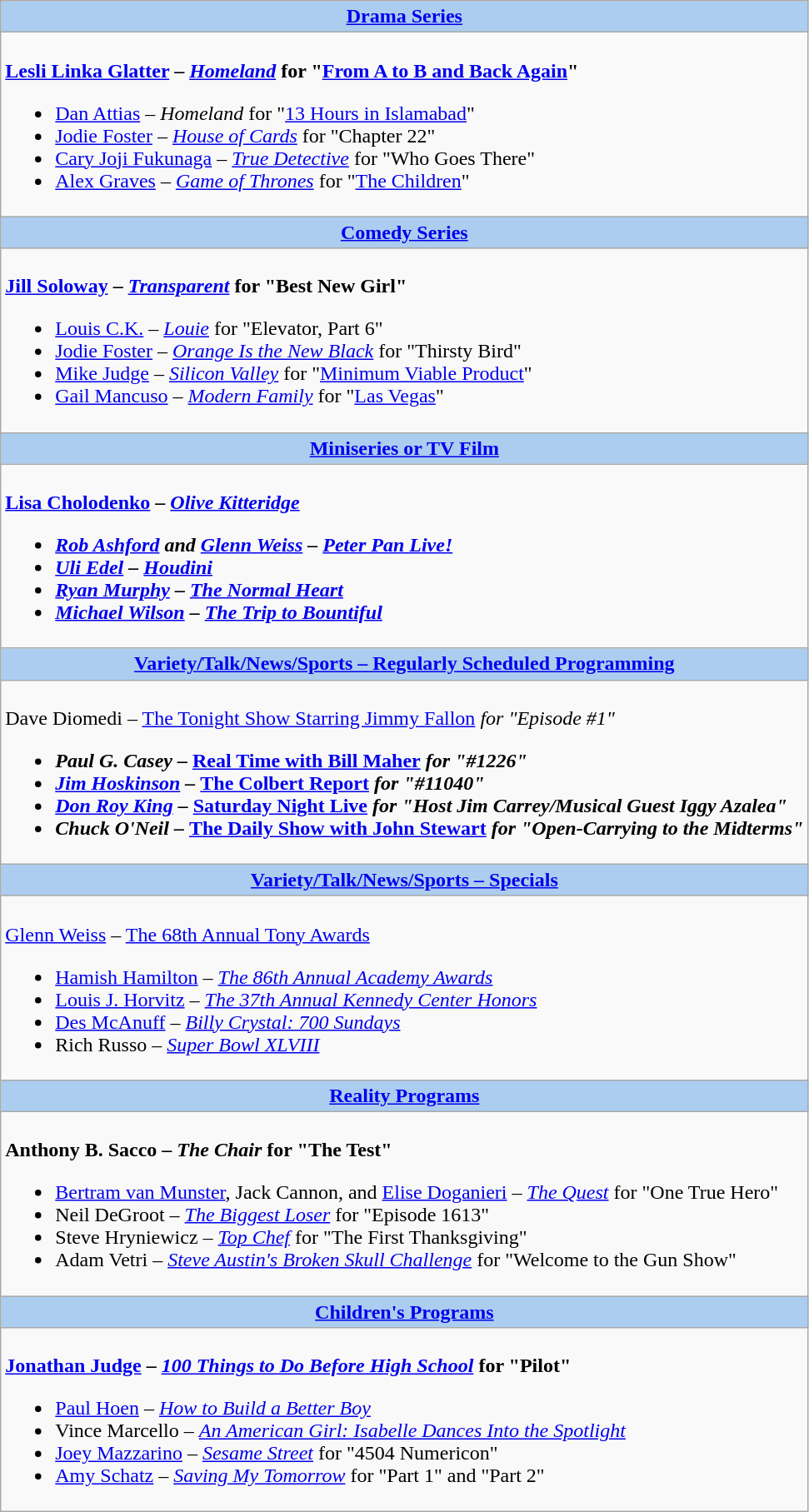<table class=wikitable style="width="100%">
<tr>
<th colspan="2" style="background:#abcdef;"><a href='#'>Drama Series</a></th>
</tr>
<tr>
<td colspan="2" style="vertical-align:top;"><br><strong><a href='#'>Lesli Linka Glatter</a> – <em><a href='#'>Homeland</a></em> for "<a href='#'>From A to B and Back Again</a>"</strong><ul><li><a href='#'>Dan Attias</a> – <em>Homeland</em> for "<a href='#'>13 Hours in Islamabad</a>"</li><li><a href='#'>Jodie Foster</a> – <em><a href='#'>House of Cards</a></em> for "Chapter 22"</li><li><a href='#'>Cary Joji Fukunaga</a> – <em><a href='#'>True Detective</a></em> for "Who Goes There"</li><li><a href='#'>Alex Graves</a> – <em><a href='#'>Game of Thrones</a></em> for "<a href='#'>The Children</a>"</li></ul></td>
</tr>
<tr>
<th colspan="2" style="background:#abcdef;"><a href='#'>Comedy Series</a></th>
</tr>
<tr>
<td colspan="2" style="vertical-align:top;"><br><strong><a href='#'>Jill Soloway</a> – <em><a href='#'>Transparent</a></em> for "Best New Girl"</strong><ul><li><a href='#'>Louis C.K.</a> – <em><a href='#'>Louie</a></em> for "Elevator, Part 6"</li><li><a href='#'>Jodie Foster</a> – <em><a href='#'>Orange Is the New Black</a></em> for "Thirsty Bird"</li><li><a href='#'>Mike Judge</a> – <em><a href='#'>Silicon Valley</a></em> for "<a href='#'>Minimum Viable Product</a>"</li><li><a href='#'>Gail Mancuso</a> – <em><a href='#'>Modern Family</a></em> for "<a href='#'>Las Vegas</a>"</li></ul></td>
</tr>
<tr>
<th colspan="2" style="background:#abcdef;"><a href='#'>Miniseries or TV Film</a></th>
</tr>
<tr>
<td colspan="2" style="vertical-align:top;"><br><strong><a href='#'>Lisa Cholodenko</a> – <em><a href='#'>Olive Kitteridge</a><strong><em><ul><li><a href='#'>Rob Ashford</a> and <a href='#'>Glenn Weiss</a> – </em><a href='#'>Peter Pan Live!</a><em></li><li><a href='#'>Uli Edel</a> – </em><a href='#'>Houdini</a><em></li><li><a href='#'>Ryan Murphy</a> – </em><a href='#'>The Normal Heart</a><em></li><li><a href='#'>Michael Wilson</a> – </em><a href='#'>The Trip to Bountiful</a><em></li></ul></td>
</tr>
<tr>
<th colspan="2" style="background:#abcdef;"><a href='#'>Variety/Talk/News/Sports – Regularly Scheduled Programming</a></th>
</tr>
<tr>
<td colspan="2" style="vertical-align:top;"><br></strong>Dave Diomedi – </em><a href='#'>The Tonight Show Starring Jimmy Fallon</a><em> for "Episode #1"<strong><ul><li>Paul G. Casey – </em><a href='#'>Real Time with Bill Maher</a><em> for "#1226"</li><li><a href='#'>Jim Hoskinson</a> – </em><a href='#'>The Colbert Report</a><em> for "#11040"</li><li><a href='#'>Don Roy King</a> – </em><a href='#'>Saturday Night Live</a><em> for "Host Jim Carrey/Musical Guest Iggy Azalea"</li><li>Chuck O'Neil – </em><a href='#'>The Daily Show with John Stewart</a><em> for "Open-Carrying to the Midterms"</li></ul></td>
</tr>
<tr>
<th colspan="2" style="background:#abcdef;"><a href='#'>Variety/Talk/News/Sports – Specials</a></th>
</tr>
<tr>
<td colspan="2" style="vertical-align:top;"><br></strong><a href='#'>Glenn Weiss</a> – </em><a href='#'>The 68th Annual Tony Awards</a></em></strong><ul><li><a href='#'>Hamish Hamilton</a> – <em><a href='#'>The 86th Annual Academy Awards</a></em></li><li><a href='#'>Louis J. Horvitz</a> – <em><a href='#'>The 37th Annual Kennedy Center Honors</a></em></li><li><a href='#'>Des McAnuff</a> – <em><a href='#'>Billy Crystal: 700 Sundays</a></em></li><li>Rich Russo – <em><a href='#'>Super Bowl XLVIII</a></em></li></ul></td>
</tr>
<tr>
<th colspan="2" style="background:#abcdef;"><a href='#'>Reality Programs</a></th>
</tr>
<tr>
<td colspan="2" style="vertical-align:top;"><br><strong>Anthony B. Sacco – <em>The Chair</em> for "The Test"</strong><ul><li><a href='#'>Bertram van Munster</a>, Jack Cannon, and <a href='#'>Elise Doganieri</a> – <em><a href='#'>The Quest</a></em> for "One True Hero"</li><li>Neil DeGroot – <em><a href='#'>The Biggest Loser</a></em> for "Episode 1613"</li><li>Steve Hryniewicz – <em><a href='#'>Top Chef</a></em> for "The First Thanksgiving"</li><li>Adam Vetri – <em><a href='#'>Steve Austin's Broken Skull Challenge</a></em> for "Welcome to the Gun Show"</li></ul></td>
</tr>
<tr>
<th colspan="2" style="background:#abcdef;"><a href='#'>Children's Programs</a></th>
</tr>
<tr>
<td colspan="2" style="vertical-align:top;"><br><strong><a href='#'>Jonathan Judge</a> – <em><a href='#'>100 Things to Do Before High School</a></em> for "Pilot"</strong><ul><li><a href='#'>Paul Hoen</a> – <em><a href='#'>How to Build a Better Boy</a></em></li><li>Vince Marcello – <em><a href='#'>An American Girl: Isabelle Dances Into the Spotlight</a></em></li><li><a href='#'>Joey Mazzarino</a> – <em><a href='#'>Sesame Street</a></em> for "4504 Numericon"</li><li><a href='#'>Amy Schatz</a> – <em><a href='#'>Saving My Tomorrow</a></em> for "Part 1" and "Part 2"</li></ul></td>
</tr>
</table>
